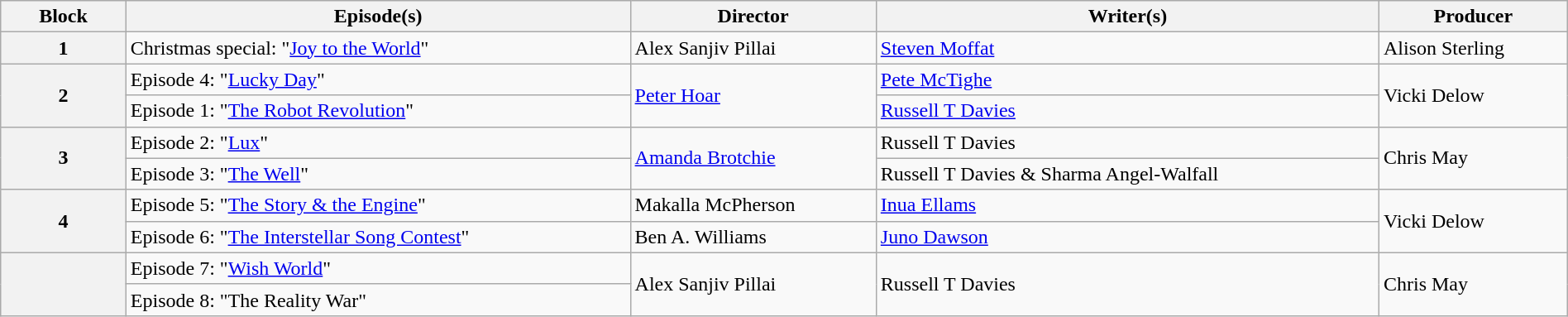<table class="wikitable" style="width:100%; margin-right:0;">
<tr>
<th style="width:8%">Block</th>
<th>Episode(s)</th>
<th>Director</th>
<th>Writer(s)</th>
<th>Producer</th>
</tr>
<tr>
<th>1</th>
<td>Christmas special: "<a href='#'>Joy to the World</a>"</td>
<td>Alex Sanjiv Pillai</td>
<td><a href='#'>Steven Moffat</a></td>
<td>Alison Sterling</td>
</tr>
<tr>
<th rowspan="2">2</th>
<td>Episode 4: "<a href='#'>Lucky Day</a>"</td>
<td rowspan="2"><a href='#'>Peter Hoar</a></td>
<td><a href='#'>Pete McTighe</a></td>
<td rowspan="2">Vicki Delow</td>
</tr>
<tr>
<td>Episode 1: "<a href='#'>The Robot Revolution</a>"</td>
<td><a href='#'>Russell T Davies</a></td>
</tr>
<tr>
<th rowspan="2">3</th>
<td>Episode 2: "<a href='#'>Lux</a>"</td>
<td rowspan="2"><a href='#'>Amanda Brotchie</a></td>
<td>Russell T Davies</td>
<td rowspan="2">Chris May</td>
</tr>
<tr>
<td>Episode 3: "<a href='#'>The Well</a>"</td>
<td>Russell T Davies & Sharma Angel-Walfall</td>
</tr>
<tr>
<th rowspan="2">4</th>
<td>Episode 5: "<a href='#'>The Story & the Engine</a>"</td>
<td>Makalla McPherson</td>
<td><a href='#'>Inua Ellams</a></td>
<td rowspan="2">Vicki Delow</td>
</tr>
<tr>
<td>Episode 6: "<a href='#'>The Interstellar Song Contest</a>"</td>
<td>Ben A. Williams</td>
<td><a href='#'>Juno Dawson</a></td>
</tr>
<tr>
<th rowspan="2"></th>
<td>Episode 7: "<a href='#'>Wish World</a>"</td>
<td rowspan="2">Alex Sanjiv Pillai</td>
<td rowspan="2">Russell T Davies</td>
<td rowspan="2">Chris May</td>
</tr>
<tr>
<td>Episode 8: "The Reality War"</td>
</tr>
</table>
